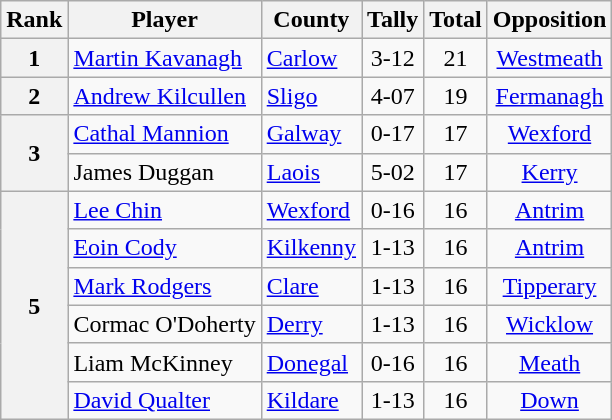<table class="wikitable sortable">
<tr>
<th>Rank</th>
<th>Player</th>
<th>County</th>
<th>Tally</th>
<th>Total</th>
<th>Opposition</th>
</tr>
<tr>
<th>1</th>
<td><a href='#'>Martin Kavanagh</a></td>
<td> <a href='#'>Carlow</a></td>
<td align="center">3-12</td>
<td align="center">21</td>
<td align="center"> <a href='#'>Westmeath</a></td>
</tr>
<tr>
<th>2</th>
<td><a href='#'>Andrew Kilcullen</a></td>
<td> <a href='#'>Sligo</a></td>
<td align="center">4-07</td>
<td align="center">19</td>
<td align="center"> <a href='#'>Fermanagh</a></td>
</tr>
<tr>
<th rowspan="2">3</th>
<td><a href='#'>Cathal Mannion</a></td>
<td> <a href='#'>Galway</a></td>
<td align="center">0-17</td>
<td align="center">17</td>
<td align="center"> <a href='#'>Wexford</a></td>
</tr>
<tr>
<td>James Duggan</td>
<td> <a href='#'>Laois</a></td>
<td align="center">5-02</td>
<td align="center">17</td>
<td align="center"> <a href='#'>Kerry</a></td>
</tr>
<tr>
<th rowspan="6">5</th>
<td><a href='#'>Lee Chin</a></td>
<td> <a href='#'>Wexford</a></td>
<td align="center">0-16</td>
<td align="center">16</td>
<td align="center"> <a href='#'>Antrim</a></td>
</tr>
<tr>
<td><a href='#'>Eoin Cody</a></td>
<td> <a href='#'>Kilkenny</a></td>
<td align="center">1-13</td>
<td align="center">16</td>
<td align="center"> <a href='#'>Antrim</a></td>
</tr>
<tr>
<td><a href='#'>Mark Rodgers</a></td>
<td> <a href='#'>Clare</a></td>
<td align="center">1-13</td>
<td align="center">16</td>
<td align="center"> <a href='#'>Tipperary</a></td>
</tr>
<tr>
<td>Cormac O'Doherty</td>
<td> <a href='#'>Derry</a></td>
<td align="center">1-13</td>
<td align="center">16</td>
<td align="center"> <a href='#'>Wicklow</a></td>
</tr>
<tr>
<td>Liam McKinney</td>
<td> <a href='#'>Donegal</a></td>
<td align="center">0-16</td>
<td align="center">16</td>
<td align="center"> <a href='#'>Meath</a></td>
</tr>
<tr>
<td><a href='#'>David Qualter</a></td>
<td> <a href='#'>Kildare</a></td>
<td align="center">1-13</td>
<td align="center">16</td>
<td align="center"> <a href='#'>Down</a></td>
</tr>
</table>
